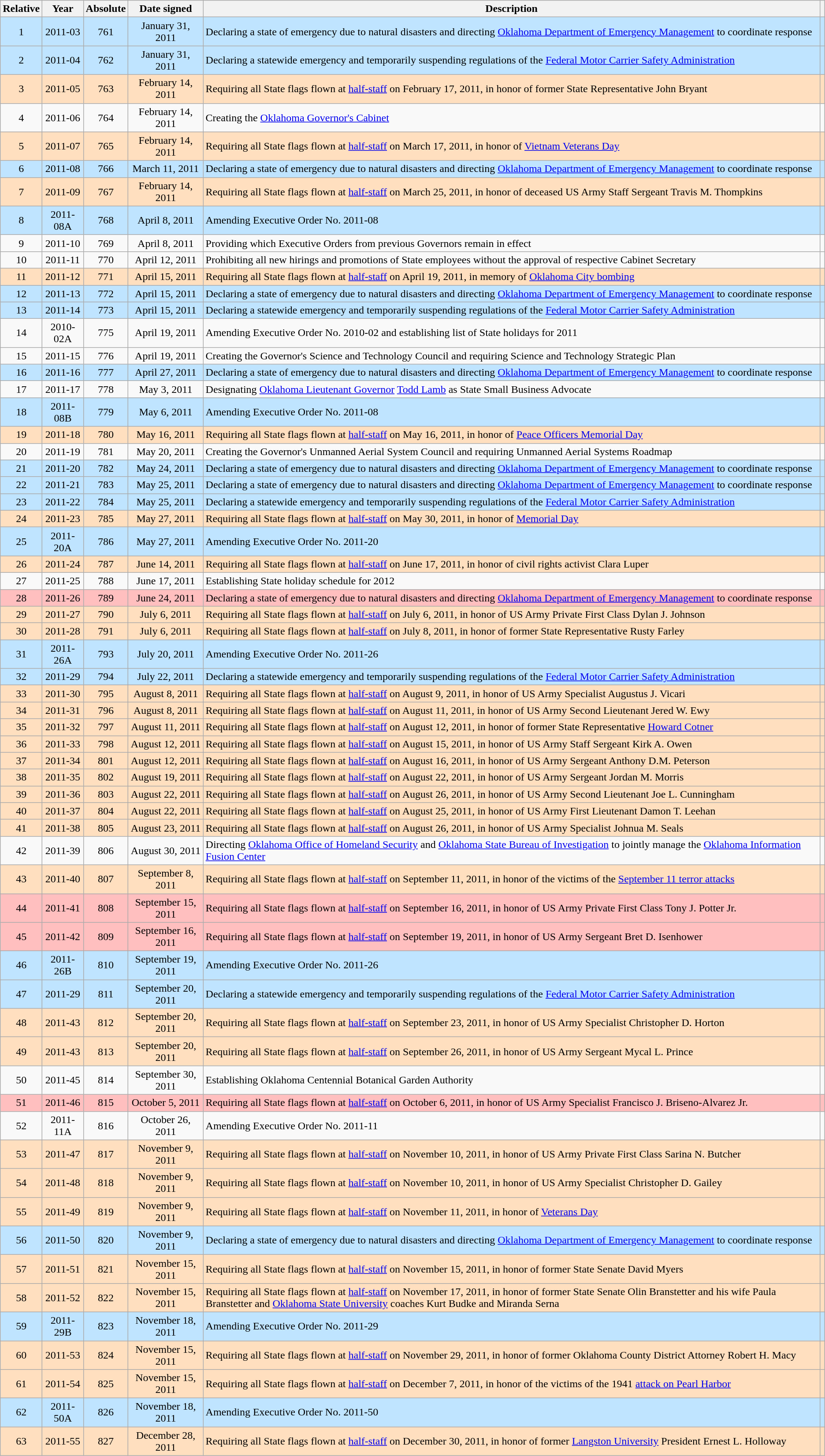<table class="wikitable sortable">
<tr>
<th>Relative </th>
<th>Year </th>
<th>Absolute </th>
<th>Date signed</th>
<th class="unsortable">Description</th>
<th class="unsortable"></th>
</tr>
<tr style="text-align:center; background:#BFE4FF">
<td>1</td>
<td>2011-03</td>
<td>761</td>
<td>January 31, 2011</td>
<td style="text-align:left">Declaring a state of emergency due to natural disasters and directing <a href='#'>Oklahoma Department of Emergency Management</a> to coordinate response</td>
<td></td>
</tr>
<tr style="text-align:center; background:#BFE4FF">
<td>2</td>
<td>2011-04</td>
<td>762</td>
<td>January 31, 2011</td>
<td style="text-align:left">Declaring a statewide emergency and temporarily suspending regulations of the <a href='#'>Federal Motor Carrier Safety Administration</a></td>
<td></td>
</tr>
<tr style="text-align:center; background:#FFDFBF">
<td>3</td>
<td>2011-05</td>
<td>763</td>
<td>February 14, 2011</td>
<td style="text-align:left">Requiring all State flags flown at <a href='#'>half-staff</a> on February 17, 2011, in honor of former State Representative John Bryant</td>
<td></td>
</tr>
<tr style="text-align:center">
<td>4</td>
<td>2011-06</td>
<td>764</td>
<td>February 14, 2011</td>
<td style="text-align:left">Creating the <a href='#'>Oklahoma Governor's Cabinet</a></td>
<td></td>
</tr>
<tr style="text-align:center; background:#FFDFBF">
<td>5</td>
<td>2011-07</td>
<td>765</td>
<td>February 14, 2011</td>
<td style="text-align:left">Requiring all State flags flown at <a href='#'>half-staff</a> on March 17, 2011, in honor of <a href='#'>Vietnam Veterans Day</a></td>
<td></td>
</tr>
<tr style="text-align:center; background:#BFE4FF">
<td>6</td>
<td>2011-08</td>
<td>766</td>
<td>March 11, 2011</td>
<td style="text-align:left">Declaring a state of emergency due to natural disasters and directing <a href='#'>Oklahoma Department of Emergency Management</a> to coordinate response</td>
<td></td>
</tr>
<tr style="text-align:center; background:#FFDFBF">
<td>7</td>
<td>2011-09</td>
<td>767</td>
<td>February 14, 2011</td>
<td style="text-align:left">Requiring all State flags flown at <a href='#'>half-staff</a> on March 25, 2011, in honor of deceased US Army Staff Sergeant Travis M. Thompkins</td>
<td></td>
</tr>
<tr style="text-align:center; background:#BFE4FF">
<td>8</td>
<td>2011-08A</td>
<td>768</td>
<td>April 8, 2011</td>
<td style="text-align:left">Amending Executive Order No. 2011-08</td>
<td></td>
</tr>
<tr style="text-align:center">
<td>9</td>
<td>2011-10</td>
<td>769</td>
<td>April 8, 2011</td>
<td style="text-align:left">Providing which Executive Orders from previous Governors remain in effect</td>
<td></td>
</tr>
<tr style="text-align:center">
<td>10</td>
<td>2011-11</td>
<td>770</td>
<td>April 12, 2011</td>
<td style="text-align:left">Prohibiting all new hirings and promotions of State employees without the approval of respective Cabinet Secretary</td>
<td></td>
</tr>
<tr style="text-align:center; background:#FFDFBF">
<td>11</td>
<td>2011-12</td>
<td>771</td>
<td>April 15, 2011</td>
<td style="text-align:left">Requiring all State flags flown at <a href='#'>half-staff</a> on April 19, 2011, in memory of <a href='#'>Oklahoma City bombing</a></td>
<td></td>
</tr>
<tr style="text-align:center; background:#BFE4FF">
<td>12</td>
<td>2011-13</td>
<td>772</td>
<td>April 15, 2011</td>
<td style="text-align:left">Declaring a state of emergency due to natural disasters and directing <a href='#'>Oklahoma Department of Emergency Management</a> to coordinate response</td>
<td></td>
</tr>
<tr style="text-align:center; background:#BFE4FF">
<td>13</td>
<td>2011-14</td>
<td>773</td>
<td>April 15, 2011</td>
<td style="text-align:left">Declaring a statewide emergency and temporarily suspending regulations of the <a href='#'>Federal Motor Carrier Safety Administration</a></td>
<td></td>
</tr>
<tr style="text-align:center">
<td>14</td>
<td>2010-02A</td>
<td>775</td>
<td>April 19, 2011</td>
<td style="text-align:left">Amending Executive Order No. 2010-02 and establishing list of State holidays for 2011</td>
<td></td>
</tr>
<tr style="text-align:center">
<td>15</td>
<td>2011-15</td>
<td>776</td>
<td>April 19, 2011</td>
<td style="text-align:left">Creating the Governor's Science and Technology Council and requiring Science and Technology Strategic Plan</td>
<td></td>
</tr>
<tr style="text-align:center; background:#BFE4FF">
<td>16</td>
<td>2011-16</td>
<td>777</td>
<td>April 27, 2011</td>
<td style="text-align:left">Declaring a state of emergency due to natural disasters and directing <a href='#'>Oklahoma Department of Emergency Management</a> to coordinate response</td>
<td></td>
</tr>
<tr style="text-align:center">
<td>17</td>
<td>2011-17</td>
<td>778</td>
<td>May 3, 2011</td>
<td style="text-align:left">Designating <a href='#'>Oklahoma Lieutenant Governor</a> <a href='#'>Todd Lamb</a> as State Small Business Advocate</td>
<td></td>
</tr>
<tr style="text-align:center; background:#BFE4FF">
<td>18</td>
<td>2011-08B</td>
<td>779</td>
<td>May 6, 2011</td>
<td style="text-align:left">Amending Executive Order No. 2011-08</td>
<td></td>
</tr>
<tr style="text-align:center; background:#FFDFBF">
<td>19</td>
<td>2011-18</td>
<td>780</td>
<td>May 16, 2011</td>
<td style="text-align:left">Requiring all State flags flown at <a href='#'>half-staff</a> on May 16, 2011, in honor of <a href='#'>Peace Officers Memorial Day</a></td>
<td></td>
</tr>
<tr style="text-align:center">
<td>20</td>
<td>2011-19</td>
<td>781</td>
<td>May 20, 2011</td>
<td style="text-align:left">Creating the Governor's Unmanned Aerial System Council and requiring Unmanned Aerial Systems Roadmap</td>
<td></td>
</tr>
<tr style="text-align:center; background:#BFE4FF">
<td>21</td>
<td>2011-20</td>
<td>782</td>
<td>May 24, 2011</td>
<td style="text-align:left">Declaring a state of emergency due to natural disasters and directing <a href='#'>Oklahoma Department of Emergency Management</a> to coordinate response</td>
<td></td>
</tr>
<tr style="text-align:center; background:#BFE4FF">
<td>22</td>
<td>2011-21</td>
<td>783</td>
<td>May 25, 2011</td>
<td style="text-align:left">Declaring a state of emergency due to natural disasters and directing <a href='#'>Oklahoma Department of Emergency Management</a> to coordinate response</td>
<td></td>
</tr>
<tr style="text-align:center; background:#BFE4FF">
<td>23</td>
<td>2011-22</td>
<td>784</td>
<td>May 25, 2011</td>
<td style="text-align:left">Declaring a statewide emergency and temporarily suspending regulations of the <a href='#'>Federal Motor Carrier Safety Administration</a></td>
<td></td>
</tr>
<tr style="text-align:center; background:#FFDFBF">
<td>24</td>
<td>2011-23</td>
<td>785</td>
<td>May 27, 2011</td>
<td style="text-align:left">Requiring all State flags flown at <a href='#'>half-staff</a> on May 30, 2011, in honor of <a href='#'>Memorial Day</a></td>
<td></td>
</tr>
<tr style="text-align:center; background:#BFE4FF">
<td>25</td>
<td>2011-20A</td>
<td>786</td>
<td>May 27, 2011</td>
<td style="text-align:left">Amending Executive Order No. 2011-20</td>
<td></td>
</tr>
<tr style="text-align:center; background:#FFDFBF">
<td>26</td>
<td>2011-24</td>
<td>787</td>
<td>June 14, 2011</td>
<td style="text-align:left">Requiring all State flags flown at <a href='#'>half-staff</a> on June 17, 2011, in honor of civil rights activist Clara Luper</td>
<td></td>
</tr>
<tr style="text-align:center">
<td>27</td>
<td>2011-25</td>
<td>788</td>
<td>June 17, 2011</td>
<td style="text-align:left">Establishing State holiday schedule for 2012</td>
<td></td>
</tr>
<tr style="text-align:center; background:#FFBFBF">
<td>28</td>
<td>2011-26</td>
<td>789</td>
<td>June 24, 2011</td>
<td style="text-align:left">Declaring a state of emergency due to natural disasters and directing <a href='#'>Oklahoma Department of Emergency Management</a> to coordinate response</td>
<td></td>
</tr>
<tr style="text-align:center; background:#FFDFBF">
<td>29</td>
<td>2011-27</td>
<td>790</td>
<td>July 6, 2011</td>
<td style="text-align:left">Requiring all State flags flown at <a href='#'>half-staff</a> on July 6, 2011, in honor of US Army Private First Class Dylan J. Johnson</td>
<td></td>
</tr>
<tr style="text-align:center; background:#FFDFBF">
<td>30</td>
<td>2011-28</td>
<td>791</td>
<td>July 6, 2011</td>
<td style="text-align:left">Requiring all State flags flown at <a href='#'>half-staff</a> on July 8, 2011, in honor of former State Representative Rusty Farley</td>
<td></td>
</tr>
<tr style="text-align:center; background:#BFE4FF">
<td>31</td>
<td>2011-26A</td>
<td>793</td>
<td>July 20, 2011</td>
<td style="text-align:left">Amending Executive Order No. 2011-26</td>
<td></td>
</tr>
<tr style="text-align:center; background:#BFE4FF">
<td>32</td>
<td>2011-29</td>
<td>794</td>
<td>July 22, 2011</td>
<td style="text-align:left">Declaring a statewide emergency and temporarily suspending regulations of the <a href='#'>Federal Motor Carrier Safety Administration</a></td>
<td></td>
</tr>
<tr style="text-align:center; background:#FFDFBF">
<td>33</td>
<td>2011-30</td>
<td>795</td>
<td>August 8, 2011</td>
<td style="text-align:left">Requiring all State flags flown at <a href='#'>half-staff</a> on August 9, 2011, in honor of US Army Specialist Augustus J. Vicari</td>
<td></td>
</tr>
<tr style="text-align:center; background:#FFDFBF">
<td>34</td>
<td>2011-31</td>
<td>796</td>
<td>August 8, 2011</td>
<td style="text-align:left">Requiring all State flags flown at <a href='#'>half-staff</a> on August 11, 2011, in honor of US Army Second Lieutenant Jered W. Ewy</td>
<td></td>
</tr>
<tr style="text-align:center; background:#FFDFBF">
<td>35</td>
<td>2011-32</td>
<td>797</td>
<td>August 11, 2011</td>
<td style="text-align:left">Requiring all State flags flown at <a href='#'>half-staff</a> on August 12, 2011, in honor of former State Representative <a href='#'>Howard Cotner</a></td>
<td></td>
</tr>
<tr style="text-align:center; background:#FFDFBF">
<td>36</td>
<td>2011-33</td>
<td>798</td>
<td>August 12, 2011</td>
<td style="text-align:left">Requiring all State flags flown at <a href='#'>half-staff</a> on August 15, 2011, in honor of US Army Staff Sergeant Kirk A. Owen</td>
<td></td>
</tr>
<tr style="text-align:center; background:#FFDFBF">
<td>37</td>
<td>2011-34</td>
<td>801</td>
<td>August 12, 2011</td>
<td style="text-align:left">Requiring all State flags flown at <a href='#'>half-staff</a> on August 16, 2011, in honor of US Army Sergeant Anthony D.M. Peterson</td>
<td></td>
</tr>
<tr style="text-align:center; background:#FFDFBF">
<td>38</td>
<td>2011-35</td>
<td>802</td>
<td>August 19, 2011</td>
<td style="text-align:left">Requiring all State flags flown at <a href='#'>half-staff</a> on August 22, 2011, in honor of US Army Sergeant Jordan M. Morris</td>
<td></td>
</tr>
<tr style="text-align:center; background:#FFDFBF">
<td>39</td>
<td>2011-36</td>
<td>803</td>
<td>August 22, 2011</td>
<td style="text-align:left">Requiring all State flags flown at <a href='#'>half-staff</a> on August 26, 2011, in honor of US Army Second Lieutenant Joe L. Cunningham</td>
<td></td>
</tr>
<tr style="text-align:center; background:#FFDFBF">
<td>40</td>
<td>2011-37</td>
<td>804</td>
<td>August 22, 2011</td>
<td style="text-align:left">Requiring all State flags flown at <a href='#'>half-staff</a> on August 25, 2011, in honor of US Army First Lieutenant Damon T. Leehan</td>
<td></td>
</tr>
<tr style="text-align:center; background:#FFDFBF">
<td>41</td>
<td>2011-38</td>
<td>805</td>
<td>August 23, 2011</td>
<td style="text-align:left">Requiring all State flags flown at <a href='#'>half-staff</a> on August 26, 2011, in honor of US Army Specialist Johnua M. Seals</td>
<td></td>
</tr>
<tr style="text-align:center">
<td>42</td>
<td>2011-39</td>
<td>806</td>
<td>August 30, 2011</td>
<td style="text-align:left">Directing <a href='#'>Oklahoma Office of Homeland Security</a> and <a href='#'>Oklahoma State Bureau of Investigation</a> to jointly manage the <a href='#'>Oklahoma Information Fusion Center</a></td>
<td></td>
</tr>
<tr style="text-align:center; background:#FFDFBF">
<td>43</td>
<td>2011-40</td>
<td>807</td>
<td>September 8, 2011</td>
<td style="text-align:left">Requiring all State flags flown at <a href='#'>half-staff</a> on September 11, 2011, in honor of the victims of the <a href='#'>September 11 terror attacks</a></td>
<td></td>
</tr>
<tr style="text-align:center; background:#FFBFBF">
<td>44</td>
<td>2011-41</td>
<td>808</td>
<td>September 15, 2011</td>
<td style="text-align:left">Requiring all State flags flown at <a href='#'>half-staff</a> on September 16, 2011, in honor of US Army Private First Class Tony J. Potter Jr.</td>
<td></td>
</tr>
<tr style="text-align:center; background:#FFBFBF">
<td>45</td>
<td>2011-42</td>
<td>809</td>
<td>September 16, 2011</td>
<td style="text-align:left">Requiring all State flags flown at <a href='#'>half-staff</a> on September 19, 2011, in honor of US Army Sergeant Bret D. Isenhower</td>
<td></td>
</tr>
<tr style="text-align:center; background:#BFE4FF">
<td>46</td>
<td>2011-26B</td>
<td>810</td>
<td>September 19, 2011</td>
<td style="text-align:left">Amending Executive Order No. 2011-26</td>
<td></td>
</tr>
<tr style="text-align:center; background:#BFE4FF">
<td>47</td>
<td>2011-29</td>
<td>811</td>
<td>September 20, 2011</td>
<td style="text-align:left">Declaring a statewide emergency and temporarily suspending regulations of the <a href='#'>Federal Motor Carrier Safety Administration</a></td>
<td></td>
</tr>
<tr style="text-align:center; background:#FFDFBF">
<td>48</td>
<td>2011-43</td>
<td>812</td>
<td>September 20, 2011</td>
<td style="text-align:left">Requiring all State flags flown at <a href='#'>half-staff</a> on September 23, 2011, in honor of US Army Specialist Christopher D. Horton</td>
<td></td>
</tr>
<tr style="text-align:center; background:#FFDFBF">
<td>49</td>
<td>2011-43</td>
<td>813</td>
<td>September 20, 2011</td>
<td style="text-align:left">Requiring all State flags flown at <a href='#'>half-staff</a> on September 26, 2011, in honor of US Army Sergeant Mycal L. Prince</td>
<td></td>
</tr>
<tr style="text-align:center">
<td>50</td>
<td>2011-45</td>
<td>814</td>
<td>September 30, 2011</td>
<td style="text-align:left">Establishing Oklahoma Centennial Botanical Garden Authority</td>
<td></td>
</tr>
<tr style="text-align:center; background:#FFBFBF">
<td>51</td>
<td>2011-46</td>
<td>815</td>
<td>October 5, 2011</td>
<td style="text-align:left">Requiring all State flags flown at <a href='#'>half-staff</a> on October 6, 2011, in honor of US Army Specialist Francisco J. Briseno-Alvarez Jr.</td>
<td></td>
</tr>
<tr style="text-align:center">
<td>52</td>
<td>2011-11A</td>
<td>816</td>
<td>October 26, 2011</td>
<td style="text-align:left">Amending Executive Order No. 2011-11</td>
<td></td>
</tr>
<tr style="text-align:center; background:#FFDFBF">
<td>53</td>
<td>2011-47</td>
<td>817</td>
<td>November 9, 2011</td>
<td style="text-align:left">Requiring all State flags flown at <a href='#'>half-staff</a> on November 10, 2011, in honor of US Army Private First Class Sarina N. Butcher</td>
<td></td>
</tr>
<tr style="text-align:center; background:#FFDFBF">
<td>54</td>
<td>2011-48</td>
<td>818</td>
<td>November 9, 2011</td>
<td style="text-align:left">Requiring all State flags flown at <a href='#'>half-staff</a> on November 10, 2011, in honor of US Army Specialist Christopher D. Gailey</td>
<td></td>
</tr>
<tr style="text-align:center; background:#FFDFBF">
<td>55</td>
<td>2011-49</td>
<td>819</td>
<td>November 9, 2011</td>
<td style="text-align:left">Requiring all State flags flown at <a href='#'>half-staff</a> on November 11, 2011, in honor of <a href='#'>Veterans Day</a></td>
<td></td>
</tr>
<tr style="text-align:center; background:#BFE4FF">
<td>56</td>
<td>2011-50</td>
<td>820</td>
<td>November 9, 2011</td>
<td style="text-align:left">Declaring a state of emergency due to natural disasters and directing <a href='#'>Oklahoma Department of Emergency Management</a> to coordinate response</td>
<td></td>
</tr>
<tr style="text-align:center; background:#FFDFBF">
<td>57</td>
<td>2011-51</td>
<td>821</td>
<td>November 15, 2011</td>
<td style="text-align:left">Requiring all State flags flown at <a href='#'>half-staff</a> on November 15, 2011, in honor of former State Senate David Myers</td>
<td></td>
</tr>
<tr style="text-align:center; background:#FFDFBF">
<td>58</td>
<td>2011-52</td>
<td>822</td>
<td>November 15, 2011</td>
<td style="text-align:left">Requiring all State flags flown at <a href='#'>half-staff</a> on November 17, 2011, in honor of former State Senate Olin Branstetter and his wife Paula Branstetter and <a href='#'>Oklahoma State University</a> coaches Kurt Budke and Miranda Serna</td>
<td></td>
</tr>
<tr style="text-align:center; background:#BFE4FF">
<td>59</td>
<td>2011-29B</td>
<td>823</td>
<td>November 18, 2011</td>
<td style="text-align:left">Amending Executive Order No. 2011-29</td>
<td></td>
</tr>
<tr style="text-align:center; background:#FFDFBF">
<td>60</td>
<td>2011-53</td>
<td>824</td>
<td>November 15, 2011</td>
<td style="text-align:left">Requiring all State flags flown at <a href='#'>half-staff</a> on November 29, 2011, in honor of former Oklahoma County District Attorney Robert H. Macy</td>
<td></td>
</tr>
<tr style="text-align:center; background:#FFDFBF">
<td>61</td>
<td>2011-54</td>
<td>825</td>
<td>November 15, 2011</td>
<td style="text-align:left">Requiring all State flags flown at <a href='#'>half-staff</a> on December 7, 2011, in honor of the victims of the 1941 <a href='#'>attack on Pearl Harbor</a></td>
<td></td>
</tr>
<tr style="text-align:center; background:#BFE4FF">
<td>62</td>
<td>2011-50A</td>
<td>826</td>
<td>November 18, 2011</td>
<td style="text-align:left">Amending Executive Order No. 2011-50</td>
<td></td>
</tr>
<tr style="text-align:center; background:#FFDFBF">
<td>63</td>
<td>2011-55</td>
<td>827</td>
<td>December 28, 2011</td>
<td style="text-align:left">Requiring all State flags flown at <a href='#'>half-staff</a> on December 30, 2011, in honor of former <a href='#'>Langston University</a> President Ernest L. Holloway</td>
<td></td>
</tr>
</table>
